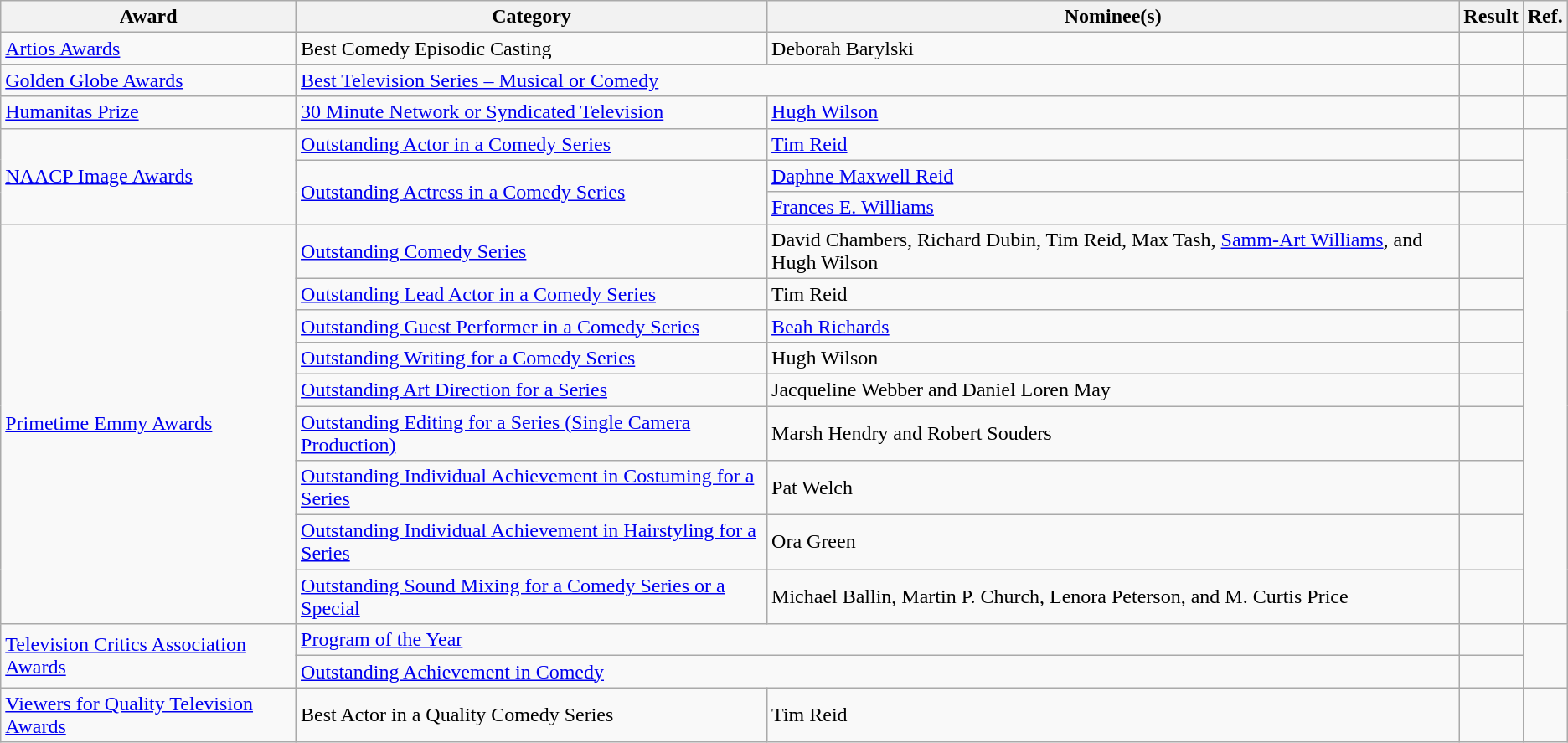<table class="wikitable">
<tr>
<th>Award</th>
<th>Category</th>
<th>Nominee(s)</th>
<th>Result</th>
<th>Ref.</th>
</tr>
<tr>
<td><a href='#'>Artios Awards</a></td>
<td>Best Comedy Episodic Casting</td>
<td>Deborah Barylski</td>
<td></td>
<td align="center"></td>
</tr>
<tr>
<td><a href='#'>Golden Globe Awards</a></td>
<td colspan="2"><a href='#'>Best Television Series – Musical or Comedy</a></td>
<td></td>
<td align="center"></td>
</tr>
<tr>
<td><a href='#'>Humanitas Prize</a></td>
<td><a href='#'>30 Minute Network or Syndicated Television</a></td>
<td><a href='#'>Hugh Wilson</a> </td>
<td></td>
<td align="center"></td>
</tr>
<tr>
<td rowspan="3"><a href='#'>NAACP Image Awards</a></td>
<td><a href='#'>Outstanding Actor in a Comedy Series</a></td>
<td><a href='#'>Tim Reid</a></td>
<td></td>
<td rowspan="3" align="center"></td>
</tr>
<tr>
<td rowspan="2"><a href='#'>Outstanding Actress in a Comedy Series</a></td>
<td><a href='#'>Daphne Maxwell Reid</a></td>
<td></td>
</tr>
<tr>
<td><a href='#'>Frances E. Williams</a></td>
<td></td>
</tr>
<tr>
<td rowspan="9"><a href='#'>Primetime Emmy Awards</a></td>
<td><a href='#'>Outstanding Comedy Series</a></td>
<td>David Chambers, Richard Dubin, Tim Reid, Max Tash, <a href='#'>Samm-Art Williams</a>, and Hugh Wilson</td>
<td></td>
<td rowspan="9" align="center"></td>
</tr>
<tr>
<td><a href='#'>Outstanding Lead Actor in a Comedy Series</a></td>
<td>Tim Reid </td>
<td></td>
</tr>
<tr>
<td><a href='#'>Outstanding Guest Performer in a Comedy Series</a></td>
<td><a href='#'>Beah Richards</a> </td>
<td></td>
</tr>
<tr>
<td><a href='#'>Outstanding Writing for a Comedy Series</a></td>
<td>Hugh Wilson </td>
<td></td>
</tr>
<tr>
<td><a href='#'>Outstanding Art Direction for a Series</a></td>
<td>Jacqueline Webber and Daniel Loren May </td>
<td></td>
</tr>
<tr>
<td><a href='#'>Outstanding Editing for a Series (Single Camera Production)</a></td>
<td>Marsh Hendry and Robert Souders </td>
<td></td>
</tr>
<tr>
<td><a href='#'>Outstanding Individual Achievement in Costuming for a Series</a></td>
<td>Pat Welch </td>
<td></td>
</tr>
<tr>
<td><a href='#'>Outstanding Individual Achievement in Hairstyling for a Series</a></td>
<td>Ora Green </td>
<td></td>
</tr>
<tr>
<td><a href='#'>Outstanding Sound Mixing for a Comedy Series or a Special</a></td>
<td>Michael Ballin, Martin P. Church, Lenora Peterson, and M. Curtis Price </td>
<td></td>
</tr>
<tr>
<td rowspan="2"><a href='#'>Television Critics Association Awards</a></td>
<td colspan="2"><a href='#'>Program of the Year</a></td>
<td></td>
<td rowspan="2" align="center"></td>
</tr>
<tr>
<td colspan="2"><a href='#'>Outstanding Achievement in Comedy</a></td>
<td></td>
</tr>
<tr>
<td><a href='#'>Viewers for Quality Television Awards</a></td>
<td>Best Actor in a Quality Comedy Series</td>
<td>Tim Reid</td>
<td></td>
<td align="center"></td>
</tr>
</table>
